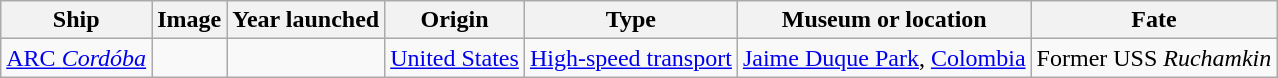<table class="wikitable sortable">
<tr>
<th>Ship</th>
<th>Image</th>
<th>Year launched</th>
<th>Origin</th>
<th>Type</th>
<th>Museum or location</th>
<th>Fate</th>
</tr>
<tr>
<td data-sort-value="Cordóba"><a href='#'>ARC <em>Cordóba</em></a></td>
<td></td>
<td></td>
<td> <a href='#'>United States</a></td>
<td><a href='#'>High-speed transport</a></td>
<td><a href='#'>Jaime Duque Park</a>,  <a href='#'>Colombia</a><br></td>
<td>Former USS <em>Ruchamkin</em></td>
</tr>
</table>
